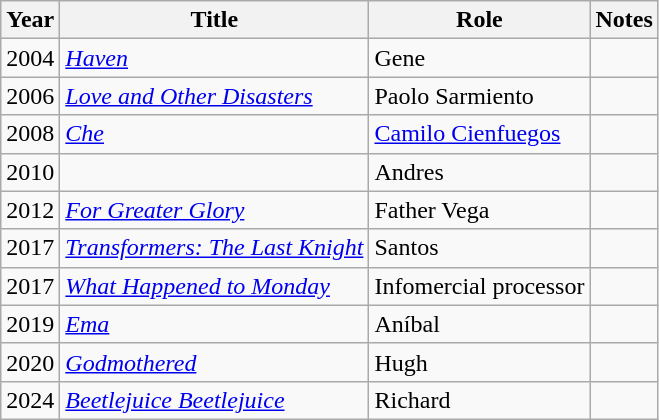<table class="wikitable sortable">
<tr>
<th>Year</th>
<th>Title</th>
<th>Role</th>
<th class="unsortable">Notes</th>
</tr>
<tr>
<td>2004</td>
<td><em><a href='#'>Haven</a></em></td>
<td>Gene</td>
<td></td>
</tr>
<tr>
<td>2006</td>
<td><em><a href='#'>Love and Other Disasters</a></em></td>
<td>Paolo Sarmiento</td>
<td></td>
</tr>
<tr>
<td>2008</td>
<td><em><a href='#'>Che</a></em></td>
<td><a href='#'>Camilo Cienfuegos</a></td>
<td></td>
</tr>
<tr>
<td>2010</td>
<td><em></em></td>
<td>Andres</td>
<td></td>
</tr>
<tr>
<td>2012</td>
<td><em><a href='#'>For Greater Glory</a></em></td>
<td>Father Vega</td>
<td></td>
</tr>
<tr>
<td>2017</td>
<td><em><a href='#'>Transformers: The Last Knight</a></em></td>
<td>Santos</td>
<td></td>
</tr>
<tr>
<td>2017</td>
<td><em><a href='#'>What Happened to Monday</a></em></td>
<td>Infomercial processor</td>
<td></td>
</tr>
<tr>
<td>2019</td>
<td><em><a href='#'>Ema</a></em></td>
<td>Aníbal</td>
<td></td>
</tr>
<tr>
<td>2020</td>
<td><em><a href='#'>Godmothered</a></em></td>
<td>Hugh</td>
<td></td>
</tr>
<tr>
<td>2024</td>
<td><em><a href='#'>Beetlejuice Beetlejuice</a></em></td>
<td>Richard</td>
<td></td>
</tr>
</table>
